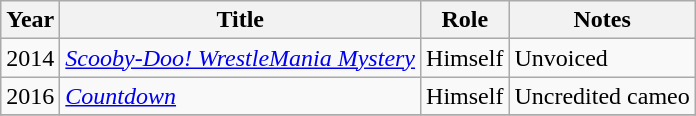<table class="wikitable sortable">
<tr>
<th>Year</th>
<th>Title</th>
<th>Role</th>
<th class="unsortable">Notes</th>
</tr>
<tr>
<td>2014</td>
<td><em><a href='#'>Scooby-Doo! WrestleMania Mystery</a></em></td>
<td>Himself</td>
<td>Unvoiced</td>
</tr>
<tr>
<td>2016</td>
<td><em><a href='#'>Countdown</a></em></td>
<td>Himself</td>
<td>Uncredited cameo</td>
</tr>
<tr>
</tr>
</table>
